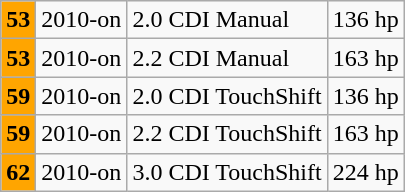<table class="wikitable sortable">
<tr>
<td style="background:orange;"><strong>53</strong></td>
<td>2010-on</td>
<td>2.0 CDI Manual</td>
<td>136 hp</td>
</tr>
<tr>
<td style="background:orange;"><strong>53</strong></td>
<td>2010-on</td>
<td>2.2 CDI Manual</td>
<td>163 hp</td>
</tr>
<tr>
<td style="background:orange;"><strong>59</strong></td>
<td>2010-on</td>
<td>2.0 CDI TouchShift</td>
<td>136 hp</td>
</tr>
<tr>
<td style="background:orange;"><strong>59</strong></td>
<td>2010-on</td>
<td>2.2 CDI TouchShift</td>
<td>163 hp</td>
</tr>
<tr>
<td style="background:orange;"><strong>62</strong></td>
<td>2010-on</td>
<td>3.0 CDI TouchShift</td>
<td>224 hp</td>
</tr>
</table>
